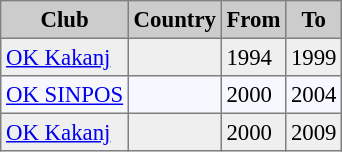<table bgcolor="#f7f8ff" cellpadding="3" cellspacing="0" border="1" style="font-size: 95%; border: gray solid 1px; border-collapse: collapse;">
<tr bgcolor="#CCCCCC">
<td align="center"><strong>Club</strong></td>
<td align="center"><strong>Country</strong></td>
<td align="center"><strong>From</strong></td>
<td align="center"><strong>To</strong></td>
</tr>
<tr bgcolor="#EFEFEF" align=left>
<td><a href='#'>OK Kakanj</a></td>
<td></td>
<td>1994</td>
<td>1999</td>
</tr>
<tr align=left>
<td><a href='#'>OK SINPOS</a></td>
<td></td>
<td>2000</td>
<td>2004</td>
</tr>
<tr bgcolor="#EFEFEF" align="left">
<td><a href='#'>OK Kakanj</a></td>
<td></td>
<td>2000</td>
<td>2009</td>
</tr>
</table>
